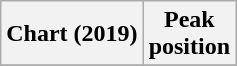<table class="wikitable plainrowheaders">
<tr>
<th scope="col">Chart (2019)</th>
<th scope="col">Peak<br>position</th>
</tr>
<tr>
</tr>
</table>
